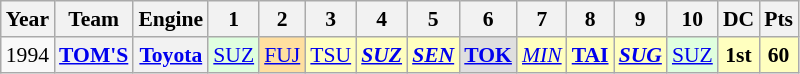<table class="wikitable" style="text-align:center; font-size:90%">
<tr>
<th>Year</th>
<th>Team</th>
<th>Engine</th>
<th>1</th>
<th>2</th>
<th>3</th>
<th>4</th>
<th>5</th>
<th>6</th>
<th>7</th>
<th>8</th>
<th>9</th>
<th>10</th>
<th>DC</th>
<th>Pts</th>
</tr>
<tr>
<td>1994</td>
<th><a href='#'>TOM'S</a></th>
<th><a href='#'>Toyota</a></th>
<td style="background:#DFFFDF;"><a href='#'>SUZ</a><br></td>
<td style="background:#FFDF9F;"><a href='#'>FUJ</a><br></td>
<td style="background:#FFFFBF;"><a href='#'>TSU</a><br></td>
<td style="background:#FFFFBF;"><strong><em><a href='#'>SUZ</a></em></strong><br></td>
<td style="background:#FFFFBF;"><strong><em><a href='#'>SEN</a></em></strong><br></td>
<td style="background:#DFDFDF;"><strong><a href='#'>TOK</a></strong><br></td>
<td style="background:#FFFFBF;"><em><a href='#'>MIN</a></em><br></td>
<td style="background:#FFFFBF;"><strong><a href='#'>TAI</a></strong><br></td>
<td style="background:#FFFFBF;"><strong><em><a href='#'>SUG</a></em></strong><br></td>
<td style="background:#DFFFDF;"><a href='#'>SUZ</a><br></td>
<th style="background:#FFFFBF;">1st</th>
<th style="background:#FFFFBF;">60</th>
</tr>
</table>
